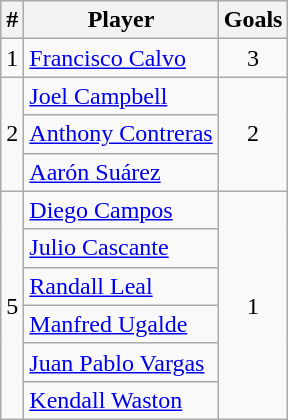<table class="wikitable">
<tr>
<th>#</th>
<th>Player</th>
<th>Goals</th>
</tr>
<tr align=center>
<td>1</td>
<td align=left><a href='#'>Francisco Calvo</a></td>
<td>3</td>
</tr>
<tr align=center>
<td rowspan=3>2</td>
<td align=left><a href='#'>Joel Campbell</a></td>
<td rowspan=3>2</td>
</tr>
<tr>
<td><a href='#'>Anthony Contreras</a></td>
</tr>
<tr>
<td><a href='#'>Aarón Suárez</a></td>
</tr>
<tr align=center>
<td rowspan=6>5</td>
<td align=left><a href='#'>Diego Campos</a></td>
<td rowspan=6>1</td>
</tr>
<tr>
<td><a href='#'>Julio Cascante</a></td>
</tr>
<tr>
<td><a href='#'>Randall Leal</a></td>
</tr>
<tr>
<td><a href='#'>Manfred Ugalde</a></td>
</tr>
<tr>
<td><a href='#'>Juan Pablo Vargas</a></td>
</tr>
<tr>
<td><a href='#'>Kendall Waston</a></td>
</tr>
</table>
